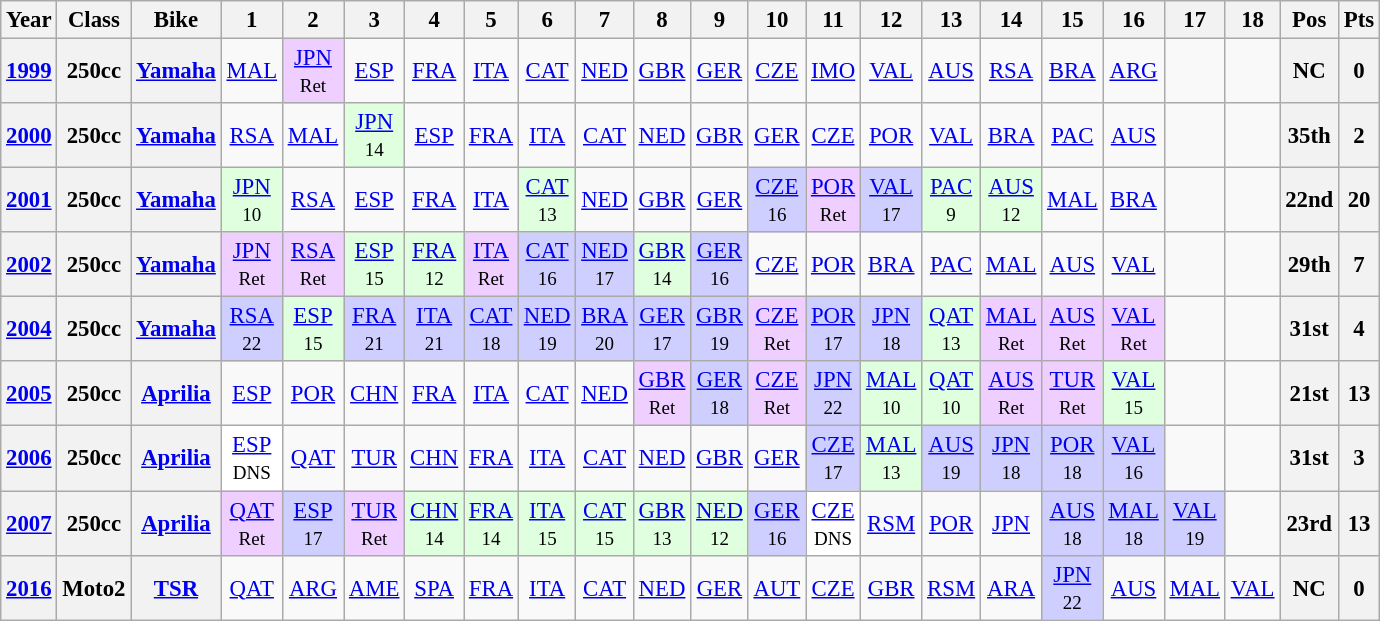<table class="wikitable" style="text-align:center; font-size:95%">
<tr>
<th>Year</th>
<th>Class</th>
<th>Bike</th>
<th>1</th>
<th>2</th>
<th>3</th>
<th>4</th>
<th>5</th>
<th>6</th>
<th>7</th>
<th>8</th>
<th>9</th>
<th>10</th>
<th>11</th>
<th>12</th>
<th>13</th>
<th>14</th>
<th>15</th>
<th>16</th>
<th>17</th>
<th>18</th>
<th>Pos</th>
<th>Pts</th>
</tr>
<tr>
<th><a href='#'>1999</a></th>
<th>250cc</th>
<th><a href='#'>Yamaha</a></th>
<td><a href='#'>MAL</a></td>
<td style="background:#EFCFFF;"><a href='#'>JPN</a><br><small>Ret</small></td>
<td><a href='#'>ESP</a></td>
<td><a href='#'>FRA</a></td>
<td><a href='#'>ITA</a></td>
<td><a href='#'>CAT</a></td>
<td><a href='#'>NED</a></td>
<td><a href='#'>GBR</a></td>
<td><a href='#'>GER</a></td>
<td><a href='#'>CZE</a></td>
<td><a href='#'>IMO</a></td>
<td><a href='#'>VAL</a></td>
<td><a href='#'>AUS</a></td>
<td><a href='#'>RSA</a></td>
<td><a href='#'>BRA</a></td>
<td><a href='#'>ARG</a></td>
<td></td>
<td></td>
<th>NC</th>
<th>0</th>
</tr>
<tr>
<th><a href='#'>2000</a></th>
<th>250cc</th>
<th><a href='#'>Yamaha</a></th>
<td><a href='#'>RSA</a></td>
<td><a href='#'>MAL</a></td>
<td style="background:#DFFFDF;"><a href='#'>JPN</a><br><small>14</small></td>
<td><a href='#'>ESP</a></td>
<td><a href='#'>FRA</a></td>
<td><a href='#'>ITA</a></td>
<td><a href='#'>CAT</a></td>
<td><a href='#'>NED</a></td>
<td><a href='#'>GBR</a></td>
<td><a href='#'>GER</a></td>
<td><a href='#'>CZE</a></td>
<td><a href='#'>POR</a></td>
<td><a href='#'>VAL</a></td>
<td><a href='#'>BRA</a></td>
<td><a href='#'>PAC</a></td>
<td><a href='#'>AUS</a></td>
<td></td>
<td></td>
<th>35th</th>
<th>2</th>
</tr>
<tr>
<th><a href='#'>2001</a></th>
<th>250cc</th>
<th><a href='#'>Yamaha</a></th>
<td style="background:#DFFFDF;"><a href='#'>JPN</a><br><small>10</small></td>
<td><a href='#'>RSA</a></td>
<td><a href='#'>ESP</a></td>
<td><a href='#'>FRA</a></td>
<td><a href='#'>ITA</a></td>
<td style="background:#DFFFDF;"><a href='#'>CAT</a><br><small>13</small></td>
<td><a href='#'>NED</a></td>
<td><a href='#'>GBR</a></td>
<td><a href='#'>GER</a></td>
<td style="background:#CFCFFF;"><a href='#'>CZE</a><br><small>16</small></td>
<td style="background:#EFCFFF;"><a href='#'>POR</a><br><small>Ret</small></td>
<td style="background:#CFCFFF;"><a href='#'>VAL</a><br><small>17</small></td>
<td style="background:#DFFFDF;"><a href='#'>PAC</a><br><small>9</small></td>
<td style="background:#DFFFDF;"><a href='#'>AUS</a><br><small>12</small></td>
<td><a href='#'>MAL</a></td>
<td><a href='#'>BRA</a></td>
<td></td>
<td></td>
<th>22nd</th>
<th>20</th>
</tr>
<tr>
<th><a href='#'>2002</a></th>
<th>250cc</th>
<th><a href='#'>Yamaha</a></th>
<td style="background:#EFCFFF;"><a href='#'>JPN</a><br><small>Ret</small></td>
<td style="background:#EFCFFF;"><a href='#'>RSA</a><br><small>Ret</small></td>
<td style="background:#DFFFDF;"><a href='#'>ESP</a><br><small>15</small></td>
<td style="background:#DFFFDF;"><a href='#'>FRA</a><br><small>12</small></td>
<td style="background:#EFCFFF;"><a href='#'>ITA</a><br><small>Ret</small></td>
<td style="background:#CFCFFF;"><a href='#'>CAT</a><br><small>16</small></td>
<td style="background:#CFCFFF;"><a href='#'>NED</a><br><small>17</small></td>
<td style="background:#DFFFDF;"><a href='#'>GBR</a><br><small>14</small></td>
<td style="background:#CFCFFF;"><a href='#'>GER</a><br><small>16</small></td>
<td><a href='#'>CZE</a></td>
<td><a href='#'>POR</a></td>
<td><a href='#'>BRA</a></td>
<td><a href='#'>PAC</a></td>
<td><a href='#'>MAL</a></td>
<td><a href='#'>AUS</a></td>
<td><a href='#'>VAL</a></td>
<td></td>
<td></td>
<th>29th</th>
<th>7</th>
</tr>
<tr>
<th><a href='#'>2004</a></th>
<th>250cc</th>
<th><a href='#'>Yamaha</a></th>
<td style="background:#CFCFFF;"><a href='#'>RSA</a><br><small>22</small></td>
<td style="background:#DFFFDF;"><a href='#'>ESP</a><br><small>15</small></td>
<td style="background:#CFCFFF;"><a href='#'>FRA</a><br><small>21</small></td>
<td style="background:#CFCFFF;"><a href='#'>ITA</a><br><small>21</small></td>
<td style="background:#CFCFFF;"><a href='#'>CAT</a><br><small>18</small></td>
<td style="background:#CFCFFF;"><a href='#'>NED</a><br><small>19</small></td>
<td style="background:#CFCFFF;"><a href='#'>BRA</a><br><small>20</small></td>
<td style="background:#CFCFFF;"><a href='#'>GER</a><br><small>17</small></td>
<td style="background:#CFCFFF;"><a href='#'>GBR</a><br><small>19</small></td>
<td style="background:#EFCFFF;"><a href='#'>CZE</a><br><small>Ret</small></td>
<td style="background:#CFCFFF;"><a href='#'>POR</a><br><small>17</small></td>
<td style="background:#CFCFFF;"><a href='#'>JPN</a><br><small>18</small></td>
<td style="background:#DFFFDF;"><a href='#'>QAT</a><br><small>13</small></td>
<td style="background:#EFCFFF;"><a href='#'>MAL</a><br><small>Ret</small></td>
<td style="background:#EFCFFF;"><a href='#'>AUS</a><br><small>Ret</small></td>
<td style="background:#EFCFFF;"><a href='#'>VAL</a><br><small>Ret</small></td>
<td></td>
<td></td>
<th>31st</th>
<th>4</th>
</tr>
<tr>
<th><a href='#'>2005</a></th>
<th>250cc</th>
<th><a href='#'>Aprilia</a></th>
<td><a href='#'>ESP</a></td>
<td><a href='#'>POR</a></td>
<td><a href='#'>CHN</a></td>
<td><a href='#'>FRA</a></td>
<td><a href='#'>ITA</a></td>
<td><a href='#'>CAT</a></td>
<td><a href='#'>NED</a></td>
<td style="background:#EFCFFF;"><a href='#'>GBR</a> <br><small>Ret</small></td>
<td style="background:#CFCFFF;"><a href='#'>GER</a> <br><small>18</small></td>
<td style="background:#EFCFFF;"><a href='#'>CZE</a> <br><small>Ret</small></td>
<td style="background:#CFCFFF;"><a href='#'>JPN</a> <br><small>22</small></td>
<td style="background:#DFFFDF;"><a href='#'>MAL</a> <br><small>10</small></td>
<td style="background:#DFFFDF;"><a href='#'>QAT</a> <br><small>10</small></td>
<td style="background:#EFCFFF;"><a href='#'>AUS</a> <br><small>Ret</small></td>
<td style="background:#EFCFFF;"><a href='#'>TUR</a> <br><small>Ret</small></td>
<td style="background:#DFFFDF;"><a href='#'>VAL</a> <br><small>15</small></td>
<td></td>
<td></td>
<th>21st</th>
<th>13</th>
</tr>
<tr>
<th><a href='#'>2006</a></th>
<th>250cc</th>
<th><a href='#'>Aprilia</a></th>
<td style="background:#FFFFFF;"><a href='#'>ESP</a><br><small>DNS</small></td>
<td><a href='#'>QAT</a></td>
<td><a href='#'>TUR</a></td>
<td><a href='#'>CHN</a></td>
<td><a href='#'>FRA</a></td>
<td><a href='#'>ITA</a></td>
<td><a href='#'>CAT</a></td>
<td><a href='#'>NED</a></td>
<td><a href='#'>GBR</a></td>
<td><a href='#'>GER</a></td>
<td style="background:#CFCFFF;"><a href='#'>CZE</a> <br><small>17</small></td>
<td style="background:#DFFFDF;"><a href='#'>MAL</a> <br><small>13</small></td>
<td style="background:#CFCFFF;"><a href='#'>AUS</a> <br><small>19</small></td>
<td style="background:#CFCFFF;"><a href='#'>JPN</a> <br><small>18</small></td>
<td style="background:#CFCFFF;"><a href='#'>POR</a> <br><small>18</small></td>
<td style="background:#CFCFFF;"><a href='#'>VAL</a> <br><small>16</small></td>
<td></td>
<td></td>
<th>31st</th>
<th>3</th>
</tr>
<tr>
<th><a href='#'>2007</a></th>
<th>250cc</th>
<th><a href='#'>Aprilia</a></th>
<td style="background:#EFCFFF;"><a href='#'>QAT</a><br><small>Ret</small></td>
<td style="background:#CFCFFF;"><a href='#'>ESP</a><br><small>17</small></td>
<td style="background:#EFCFFF;"><a href='#'>TUR</a><br><small>Ret</small></td>
<td style="background:#DFFFDF;"><a href='#'>CHN</a><br><small>14</small></td>
<td style="background:#DFFFDF;"><a href='#'>FRA</a><br><small>14</small></td>
<td style="background:#DFFFDF;"><a href='#'>ITA</a><br><small>15</small></td>
<td style="background:#DFFFDF;"><a href='#'>CAT</a><br><small>15</small></td>
<td style="background:#DFFFDF;"><a href='#'>GBR</a><br><small>13</small></td>
<td style="background:#DFFFDF;"><a href='#'>NED</a><br><small>12</small></td>
<td style="background:#CFCFFF;"><a href='#'>GER</a><br><small>16</small></td>
<td style="background:#FFFFFF;"><a href='#'>CZE</a><br><small>DNS</small></td>
<td><a href='#'>RSM</a></td>
<td><a href='#'>POR</a></td>
<td><a href='#'>JPN</a></td>
<td style="background:#CFCFFF;"><a href='#'>AUS</a><br><small>18</small></td>
<td style="background:#CFCFFF;"><a href='#'>MAL</a><br><small>18</small></td>
<td style="background:#CFCFFF;"><a href='#'>VAL</a><br><small>19</small></td>
<td></td>
<th>23rd</th>
<th>13</th>
</tr>
<tr>
<th><a href='#'>2016</a></th>
<th>Moto2</th>
<th><a href='#'>TSR</a></th>
<td><a href='#'>QAT</a></td>
<td><a href='#'>ARG</a></td>
<td><a href='#'>AME</a></td>
<td><a href='#'>SPA</a></td>
<td><a href='#'>FRA</a></td>
<td><a href='#'>ITA</a></td>
<td><a href='#'>CAT</a></td>
<td><a href='#'>NED</a></td>
<td><a href='#'>GER</a></td>
<td><a href='#'>AUT</a></td>
<td><a href='#'>CZE</a></td>
<td><a href='#'>GBR</a></td>
<td><a href='#'>RSM</a></td>
<td><a href='#'>ARA</a></td>
<td style="background:#CFCFFF;"><a href='#'>JPN</a><br><small>22</small></td>
<td><a href='#'>AUS</a></td>
<td><a href='#'>MAL</a></td>
<td><a href='#'>VAL</a></td>
<th>NC</th>
<th>0</th>
</tr>
</table>
